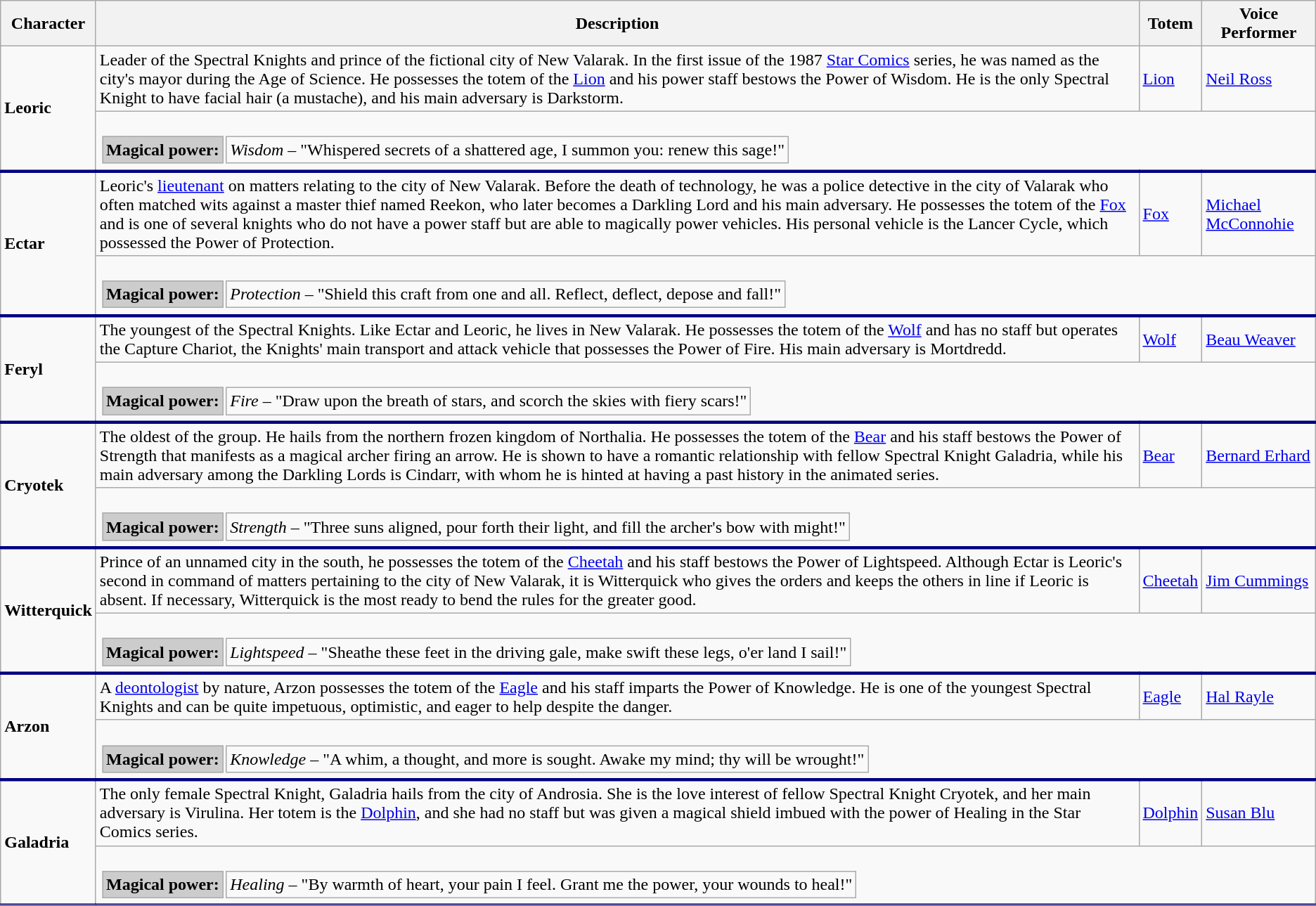<table class="wikitable plainrowheaders" align="center">
<tr>
<th>Character</th>
<th>Description</th>
<th>Totem</th>
<th>Voice Performer</th>
</tr>
<tr>
<td rowspan="2"><strong>Leoric</strong></td>
<td>Leader of the Spectral Knights and prince of the fictional city of New Valarak. In the first issue of the 1987 <a href='#'>Star Comics</a> series, he was named as the city's mayor during the Age of Science. He possesses the totem of the <a href='#'>Lion</a> and his power staff bestows the Power of Wisdom. He is the only Spectral Knight to have facial hair (a mustache), and his main adversary is Darkstorm.</td>
<td><a href='#'>Lion</a></td>
<td><a href='#'>Neil Ross</a></td>
</tr>
<tr style="border-bottom:3px solid navy">
<td colspan="3"><br><table border="0">
<tr>
<td bgcolor="#CCCCCC"><strong>Magical power:</strong></td>
<td><em>Wisdom</em> – "Whispered secrets of a shattered age, I summon you: renew this sage!"</td>
</tr>
</table>
</td>
</tr>
<tr>
<td rowspan="2"><strong>Ectar</strong></td>
<td>Leoric's <a href='#'>lieutenant</a> on matters relating to the city of New Valarak. Before the death of technology, he was a police detective in the city of Valarak who often matched wits against a master thief named Reekon, who later becomes a Darkling Lord and his main adversary. He possesses the totem of the <a href='#'>Fox</a> and is one of several knights who do not have a power staff but are able to magically power vehicles. His personal vehicle is the Lancer Cycle, which possessed the Power of Protection.</td>
<td><a href='#'>Fox</a></td>
<td><a href='#'>Michael McConnohie</a></td>
</tr>
<tr style="border-bottom:3px solid navy">
<td colspan="3"><br><table border="0">
<tr>
<td bgcolor="#CCCCCC"><strong>Magical power:</strong></td>
<td><em>Protection</em> – "Shield this craft from one and all. Reflect, deflect, depose and fall!"</td>
</tr>
</table>
</td>
</tr>
<tr>
<td rowspan="2"><strong>Feryl</strong></td>
<td>The youngest of the Spectral Knights. Like Ectar and Leoric, he lives in New Valarak. He possesses the totem of the <a href='#'>Wolf</a> and has no staff but operates the Capture Chariot, the Knights' main transport and attack vehicle that possesses the Power of Fire. His main adversary is Mortdredd.</td>
<td><a href='#'>Wolf</a></td>
<td><a href='#'>Beau Weaver</a></td>
</tr>
<tr style="border-bottom:3px solid navy">
<td colspan="3"><br><table border="0">
<tr>
<td bgcolor="#CCCCCC"><strong>Magical power:</strong></td>
<td><em>Fire</em> – "Draw upon the breath of stars, and scorch the skies with fiery scars!"</td>
</tr>
</table>
</td>
</tr>
<tr>
<td rowspan="2"><strong>Cryotek</strong></td>
<td>The oldest of the group. He hails from the northern frozen kingdom of Northalia. He possesses the totem of the <a href='#'>Bear</a> and his staff bestows the Power of Strength that manifests as a magical archer firing an arrow. He is shown to have a romantic relationship with fellow Spectral Knight Galadria, while his main adversary among the Darkling Lords is Cindarr, with whom he is hinted at having a past history in the animated series.</td>
<td><a href='#'>Bear</a></td>
<td><a href='#'>Bernard Erhard</a></td>
</tr>
<tr style="border-bottom:3px solid navy">
<td colspan="3"><br><table border="0">
<tr>
<td bgcolor="#CCCCCC"><strong>Magical power:</strong></td>
<td><em>Strength</em> – "Three suns aligned, pour forth their light, and fill the archer's bow with might!"</td>
</tr>
</table>
</td>
</tr>
<tr>
<td rowspan="2"><strong>Witterquick</strong></td>
<td>Prince of an unnamed city in the south, he possesses the totem of the <a href='#'>Cheetah</a> and his staff bestows the Power of Lightspeed. Although Ectar is Leoric's second in command of matters pertaining to the city of New Valarak, it is Witterquick who gives the orders and keeps the others in line if Leoric is absent. If necessary, Witterquick is the most ready to bend the rules for the greater good.</td>
<td><a href='#'>Cheetah</a></td>
<td><a href='#'>Jim Cummings</a></td>
</tr>
<tr style="border-bottom:3px solid navy">
<td colspan="3"><br><table border="0">
<tr>
<td bgcolor="#CCCCCC"><strong>Magical power:</strong></td>
<td><em>Lightspeed</em> – "Sheathe these feet in the driving gale, make swift these legs, o'er land I sail!"</td>
</tr>
</table>
</td>
</tr>
<tr>
<td rowspan="2"><strong>Arzon</strong></td>
<td>A <a href='#'>deontologist</a> by nature, Arzon possesses the totem of the <a href='#'>Eagle</a> and his staff imparts the Power of Knowledge. He is one of the youngest Spectral Knights and can be quite impetuous, optimistic, and eager to help despite the danger.</td>
<td><a href='#'>Eagle</a></td>
<td><a href='#'>Hal Rayle</a></td>
</tr>
<tr style="border-bottom:3px solid navy">
<td colspan="3"><br><table border="0">
<tr>
<td bgcolor="#CCCCCC"><strong>Magical power:</strong></td>
<td><em>Knowledge</em> – "A whim, a thought, and more is sought. Awake my mind; thy will be wrought!"</td>
</tr>
</table>
</td>
</tr>
<tr>
<td rowspan="2"><strong>Galadria</strong></td>
<td>The only female Spectral Knight, Galadria hails from the city of Androsia. She is the love interest of fellow Spectral Knight Cryotek, and her main adversary is Virulina. Her totem is the <a href='#'>Dolphin</a>, and she had no staff but was given a magical shield imbued with the power of Healing in the Star Comics series.</td>
<td><a href='#'>Dolphin</a></td>
<td><a href='#'>Susan Blu</a></td>
</tr>
<tr style="border-bottom:3px solid navy">
<td colspan="3"><br><table border="0">
<tr>
<td bgcolor="#CCCCCC"><strong>Magical power:</strong></td>
<td><em>Healing</em> – "By warmth of heart, your pain I feel. Grant me the power, your wounds to heal!"</td>
</tr>
</table>
</td>
</tr>
<tr>
</tr>
</table>
